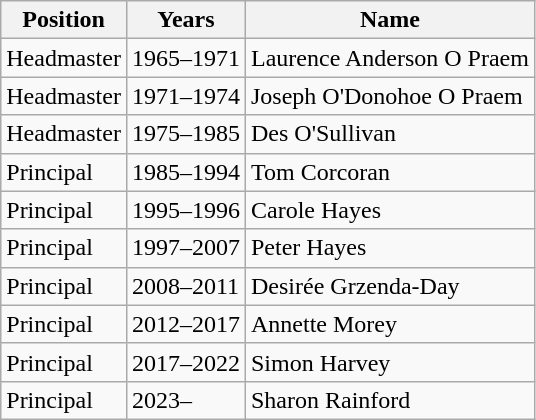<table class="wikitable">
<tr>
<th>Position</th>
<th>Years</th>
<th>Name</th>
</tr>
<tr>
<td>Headmaster</td>
<td>1965–1971</td>
<td>Laurence Anderson O Praem</td>
</tr>
<tr>
<td>Headmaster</td>
<td>1971–1974</td>
<td>Joseph O'Donohoe O Praem</td>
</tr>
<tr>
<td>Headmaster</td>
<td>1975–1985</td>
<td>Des O'Sullivan</td>
</tr>
<tr>
<td>Principal</td>
<td>1985–1994</td>
<td>Tom Corcoran</td>
</tr>
<tr>
<td>Principal</td>
<td>1995–1996</td>
<td>Carole Hayes</td>
</tr>
<tr>
<td>Principal</td>
<td>1997–2007</td>
<td>Peter Hayes</td>
</tr>
<tr>
<td>Principal</td>
<td>2008–2011</td>
<td>Desirée Grzenda-Day</td>
</tr>
<tr>
<td>Principal</td>
<td>2012–2017</td>
<td>Annette Morey</td>
</tr>
<tr>
<td>Principal</td>
<td>2017–2022</td>
<td>Simon Harvey</td>
</tr>
<tr>
<td>Principal</td>
<td>2023–</td>
<td>Sharon Rainford</td>
</tr>
</table>
